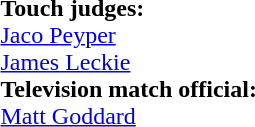<table width=100% style="font-size: 100%">
<tr>
<td><br><strong>Touch judges:</strong>
<br> <a href='#'>Jaco Peyper</a>
<br> <a href='#'>James Leckie</a>
<br><strong>Television match official:</strong>
<br> <a href='#'>Matt Goddard</a></td>
</tr>
</table>
